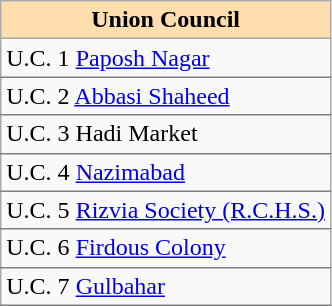<table class="sortable wikitable" align="left">
<tr>
<th style="background:#ffdead;"><strong>Union Council</strong></th>
</tr>
<tr>
<td style="border-bottom:1px solid grey;">U.C. 1 <a href='#'>Paposh Nagar</a></td>
</tr>
<tr>
<td style="border-bottom:1px solid grey;">U.C. 2 <a href='#'>Abbasi Shaheed</a></td>
</tr>
<tr>
<td style="border-bottom:1px solid grey;">U.C. 3 Hadi Market</td>
</tr>
<tr>
<td style="border-bottom:1px solid grey;">U.C. 4 <a href='#'>Nazimabad</a></td>
</tr>
<tr>
<td style="border-bottom:1px solid grey;">U.C. 5 <a href='#'>Rizvia Society (R.C.H.S.)</a></td>
</tr>
<tr>
<td style="border-bottom:1px solid grey;">U.C. 6 <a href='#'>Firdous Colony</a></td>
</tr>
<tr>
<td style="border-bottom:1px solid grey;">U.C. 7 <a href='#'>Gulbahar</a></td>
</tr>
</table>
